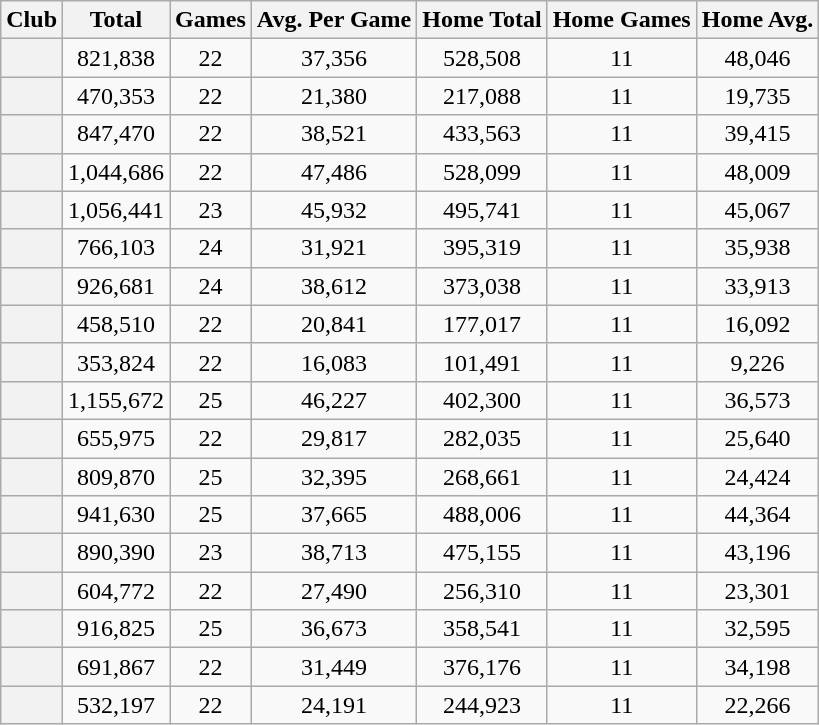<table class="wikitable plainrowheaders sortable" style="text-align:center;">
<tr>
<th>Club</th>
<th>Total</th>
<th>Games</th>
<th>Avg. Per Game</th>
<th>Home Total</th>
<th>Home Games</th>
<th>Home Avg.</th>
</tr>
<tr>
<th scope="row"></th>
<td>821,838</td>
<td>22</td>
<td>37,356</td>
<td>528,508</td>
<td>11</td>
<td>48,046</td>
</tr>
<tr>
<th scope="row"></th>
<td>470,353</td>
<td>22</td>
<td>21,380</td>
<td>217,088</td>
<td>11</td>
<td>19,735</td>
</tr>
<tr>
<th scope="row"></th>
<td>847,470</td>
<td>22</td>
<td>38,521</td>
<td>433,563</td>
<td>11</td>
<td>39,415</td>
</tr>
<tr>
<th scope="row"></th>
<td>1,044,686</td>
<td>22</td>
<td>47,486</td>
<td>528,099</td>
<td>11</td>
<td>48,009</td>
</tr>
<tr>
<th scope="row"></th>
<td>1,056,441</td>
<td>23</td>
<td>45,932</td>
<td>495,741</td>
<td>11</td>
<td>45,067</td>
</tr>
<tr>
<th scope="row"></th>
<td>766,103</td>
<td>24</td>
<td>31,921</td>
<td>395,319</td>
<td>11</td>
<td>35,938</td>
</tr>
<tr>
<th scope="row"></th>
<td>926,681</td>
<td>24</td>
<td>38,612</td>
<td>373,038</td>
<td>11</td>
<td>33,913</td>
</tr>
<tr>
<th scope="row"></th>
<td>458,510</td>
<td>22</td>
<td>20,841</td>
<td>177,017</td>
<td>11</td>
<td>16,092</td>
</tr>
<tr>
<th scope="row"></th>
<td>353,824</td>
<td>22</td>
<td>16,083</td>
<td>101,491</td>
<td>11</td>
<td>9,226</td>
</tr>
<tr>
<th scope="row"></th>
<td>1,155,672</td>
<td>25</td>
<td>46,227</td>
<td>402,300</td>
<td>11</td>
<td>36,573</td>
</tr>
<tr>
<th scope="row"></th>
<td>655,975</td>
<td>22</td>
<td>29,817</td>
<td>282,035</td>
<td>11</td>
<td>25,640</td>
</tr>
<tr>
<th scope="row"></th>
<td>809,870</td>
<td>25</td>
<td>32,395</td>
<td>268,661</td>
<td>11</td>
<td>24,424</td>
</tr>
<tr>
<th scope="row"></th>
<td>941,630</td>
<td>25</td>
<td>37,665</td>
<td>488,006</td>
<td>11</td>
<td>44,364</td>
</tr>
<tr>
<th scope="row"></th>
<td>890,390</td>
<td>23</td>
<td>38,713</td>
<td>475,155</td>
<td>11</td>
<td>43,196</td>
</tr>
<tr>
<th scope="row"></th>
<td>604,772</td>
<td>22</td>
<td>27,490</td>
<td>256,310</td>
<td>11</td>
<td>23,301</td>
</tr>
<tr>
<th scope="row"></th>
<td>916,825</td>
<td>25</td>
<td>36,673</td>
<td>358,541</td>
<td>11</td>
<td>32,595</td>
</tr>
<tr>
<th scope="row"></th>
<td>691,867</td>
<td>22</td>
<td>31,449</td>
<td>376,176</td>
<td>11</td>
<td>34,198</td>
</tr>
<tr>
<th scope="row"></th>
<td>532,197</td>
<td>22</td>
<td>24,191</td>
<td>244,923</td>
<td>11</td>
<td>22,266</td>
</tr>
</table>
